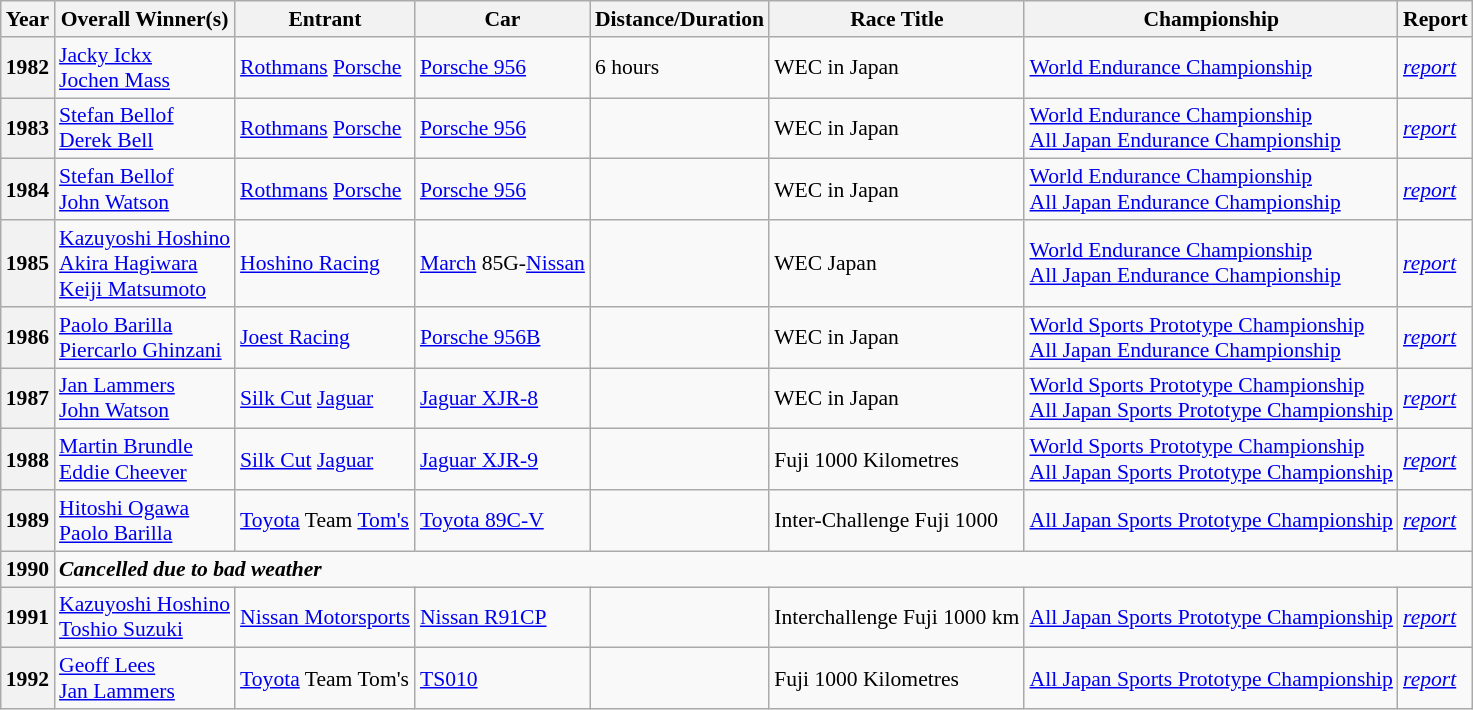<table class="wikitable" style="font-size: 90%;">
<tr>
<th>Year</th>
<th>Overall Winner(s)</th>
<th>Entrant</th>
<th>Car</th>
<th>Distance/Duration</th>
<th>Race Title</th>
<th>Championship</th>
<th>Report</th>
</tr>
<tr>
<th>1982</th>
<td> <a href='#'>Jacky Ickx</a><br> <a href='#'>Jochen Mass</a></td>
<td> <a href='#'>Rothmans</a> <a href='#'>Porsche</a></td>
<td><a href='#'>Porsche 956</a></td>
<td>6 hours</td>
<td>WEC in Japan</td>
<td><a href='#'>World Endurance Championship</a></td>
<td><em><a href='#'>report</a></em></td>
</tr>
<tr>
<th>1983</th>
<td> <a href='#'>Stefan Bellof</a><br> <a href='#'>Derek Bell</a></td>
<td> <a href='#'>Rothmans</a> <a href='#'>Porsche</a></td>
<td><a href='#'>Porsche 956</a></td>
<td></td>
<td>WEC in Japan</td>
<td><a href='#'>World Endurance Championship</a><br><a href='#'>All Japan Endurance Championship</a></td>
<td><em><a href='#'>report</a></em></td>
</tr>
<tr>
<th>1984</th>
<td> <a href='#'>Stefan Bellof</a><br> <a href='#'>John Watson</a></td>
<td> <a href='#'>Rothmans</a> <a href='#'>Porsche</a></td>
<td><a href='#'>Porsche 956</a></td>
<td></td>
<td>WEC in Japan</td>
<td><a href='#'>World Endurance Championship</a><br><a href='#'>All Japan Endurance Championship</a></td>
<td><em><a href='#'>report</a></em></td>
</tr>
<tr>
<th>1985</th>
<td> <a href='#'>Kazuyoshi Hoshino</a><br> <a href='#'>Akira Hagiwara</a><br> <a href='#'>Keiji Matsumoto</a></td>
<td> <a href='#'>Hoshino Racing</a></td>
<td><a href='#'>March</a> 85G-<a href='#'>Nissan</a></td>
<td></td>
<td>WEC Japan</td>
<td><a href='#'>World Endurance Championship</a><br><a href='#'>All Japan Endurance Championship</a></td>
<td><em><a href='#'>report</a></em></td>
</tr>
<tr>
<th>1986</th>
<td> <a href='#'>Paolo Barilla</a><br> <a href='#'>Piercarlo Ghinzani</a></td>
<td> <a href='#'>Joest Racing</a></td>
<td><a href='#'>Porsche 956B</a></td>
<td></td>
<td>WEC in Japan</td>
<td><a href='#'>World Sports Prototype Championship</a><br><a href='#'>All Japan Endurance Championship</a></td>
<td><em><a href='#'>report</a></em></td>
</tr>
<tr>
<th>1987</th>
<td> <a href='#'>Jan Lammers</a><br> <a href='#'>John Watson</a></td>
<td> <a href='#'>Silk Cut</a> <a href='#'>Jaguar</a></td>
<td><a href='#'>Jaguar XJR-8</a></td>
<td></td>
<td>WEC in Japan</td>
<td><a href='#'>World Sports Prototype Championship</a><br><a href='#'>All Japan Sports Prototype Championship</a></td>
<td><em><a href='#'>report</a></em></td>
</tr>
<tr>
<th>1988</th>
<td> <a href='#'>Martin Brundle</a><br> <a href='#'>Eddie Cheever</a></td>
<td> <a href='#'>Silk Cut</a> <a href='#'>Jaguar</a></td>
<td><a href='#'>Jaguar XJR-9</a></td>
<td></td>
<td>Fuji 1000 Kilometres</td>
<td><a href='#'>World Sports Prototype Championship</a><br><a href='#'>All Japan Sports Prototype Championship</a></td>
<td><em><a href='#'>report</a></em></td>
</tr>
<tr>
<th>1989</th>
<td> <a href='#'>Hitoshi Ogawa</a><br> <a href='#'>Paolo Barilla</a></td>
<td> <a href='#'>Toyota</a> Team <a href='#'>Tom's</a></td>
<td><a href='#'>Toyota 89C-V</a></td>
<td></td>
<td>Inter-Challenge Fuji 1000</td>
<td><a href='#'>All Japan Sports Prototype Championship</a></td>
<td><em><a href='#'>report</a></em></td>
</tr>
<tr>
<th>1990</th>
<td colspan=7><strong><em>Cancelled due to bad weather</em></strong></td>
</tr>
<tr>
<th>1991</th>
<td> <a href='#'>Kazuyoshi Hoshino</a><br> <a href='#'>Toshio Suzuki</a></td>
<td> <a href='#'>Nissan Motorsports</a></td>
<td><a href='#'>Nissan R91CP</a></td>
<td></td>
<td>Interchallenge Fuji 1000 km</td>
<td><a href='#'>All Japan Sports Prototype Championship</a></td>
<td><em><a href='#'>report</a></em></td>
</tr>
<tr>
<th>1992</th>
<td> <a href='#'>Geoff Lees</a><br> <a href='#'>Jan Lammers</a></td>
<td> <a href='#'>Toyota</a> Team Tom's</td>
<td><a href='#'>TS010</a></td>
<td></td>
<td>Fuji 1000 Kilometres</td>
<td><a href='#'>All Japan Sports Prototype Championship</a></td>
<td><em><a href='#'>report</a></em></td>
</tr>
</table>
